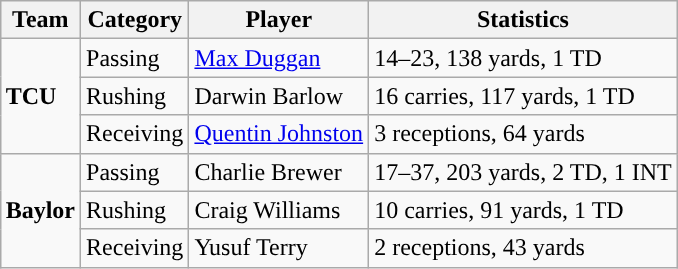<table class="wikitable" style="float: right;">
<tr>
<th>Team</th>
<th>Category</th>
<th>Player</th>
<th>Statistics</th>
</tr>
<tr>
<td rowspan=3><strong>TCU</strong></td>
<td>Passing</td>
<td><a href='#'>Max Duggan</a></td>
<td>14–23, 138 yards, 1 TD</td>
</tr>
<tr>
<td>Rushing</td>
<td>Darwin Barlow</td>
<td>16 carries, 117 yards, 1 TD</td>
</tr>
<tr>
<td>Receiving</td>
<td><a href='#'>Quentin Johnston</a></td>
<td>3 receptions, 64 yards</td>
</tr>
<tr>
<td rowspan=3><strong>Baylor</strong></td>
<td>Passing</td>
<td>Charlie Brewer</td>
<td>17–37, 203 yards, 2 TD, 1 INT</td>
</tr>
<tr>
<td>Rushing</td>
<td>Craig Williams</td>
<td>10 carries, 91 yards, 1 TD</td>
</tr>
<tr>
<td>Receiving</td>
<td>Yusuf Terry</td>
<td>2 receptions, 43 yards</td>
</tr>
</table>
